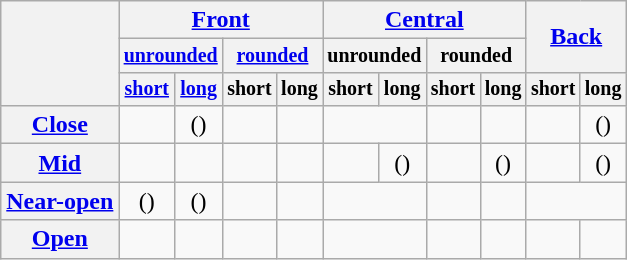<table class="wikitable" style=text-align:center>
<tr>
<th rowspan="3"></th>
<th colspan="4"><a href='#'>Front</a></th>
<th colspan="4"><a href='#'>Central</a></th>
<th colspan="2" rowspan="2"><a href='#'>Back</a></th>
</tr>
<tr style="font-size: smaller;">
<th colspan="2"><a href='#'>unrounded</a></th>
<th colspan="2"><a href='#'>rounded</a></th>
<th colspan="2">unrounded</th>
<th colspan="2">rounded</th>
</tr>
<tr style="font-size: smaller;">
<th><a href='#'>short</a></th>
<th><a href='#'>long</a></th>
<th>short</th>
<th>long</th>
<th>short</th>
<th>long</th>
<th>short</th>
<th>long</th>
<th>short</th>
<th>long</th>
</tr>
<tr>
<th><a href='#'>Close</a></th>
<td></td>
<td>()</td>
<td></td>
<td></td>
<td colspan="2"></td>
<td></td>
<td></td>
<td></td>
<td>()</td>
</tr>
<tr>
<th><a href='#'>Mid</a></th>
<td></td>
<td></td>
<td></td>
<td></td>
<td></td>
<td>()</td>
<td></td>
<td>()</td>
<td></td>
<td>()</td>
</tr>
<tr>
<th><a href='#'>Near-open</a></th>
<td>()</td>
<td>()</td>
<td></td>
<td></td>
<td colspan="2"></td>
<td></td>
<td></td>
<td colspan="2"></td>
</tr>
<tr>
<th><a href='#'>Open</a></th>
<td></td>
<td></td>
<td></td>
<td></td>
<td colspan="2"></td>
<td></td>
<td></td>
<td></td>
<td></td>
</tr>
</table>
